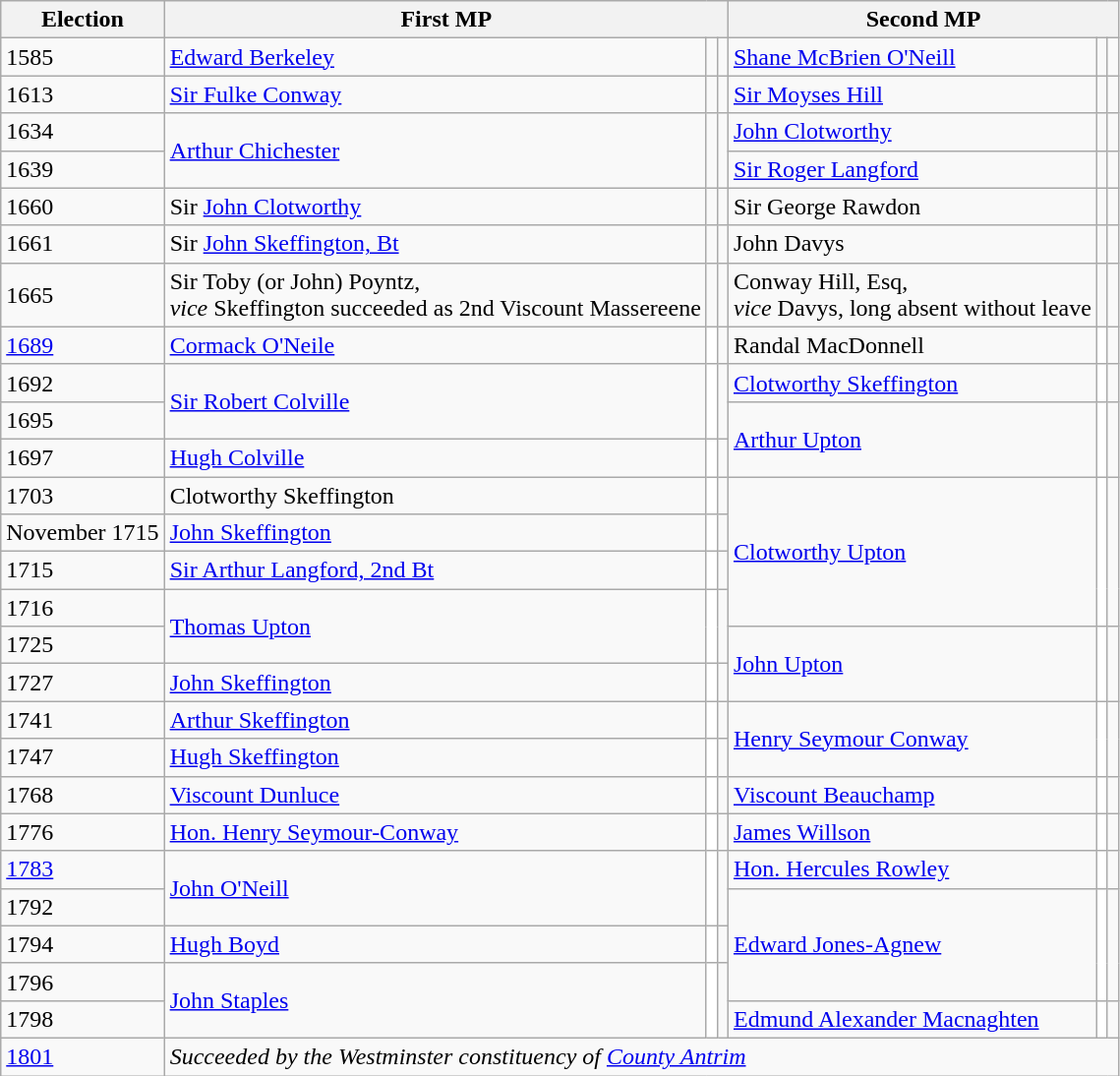<table class="wikitable">
<tr>
<th>Election</th>
<th colspan=3>First MP</th>
<th colspan=3>Second MP</th>
</tr>
<tr>
<td>1585</td>
<td><a href='#'>Edward Berkeley</a></td>
<td></td>
<td></td>
<td><a href='#'>Shane McBrien O'Neill</a></td>
<td></td>
<td></td>
</tr>
<tr>
<td>1613</td>
<td><a href='#'>Sir Fulke Conway</a></td>
<td></td>
<td></td>
<td><a href='#'>Sir Moyses Hill</a></td>
<td></td>
<td></td>
</tr>
<tr>
<td>1634</td>
<td rowspan=2><a href='#'>Arthur Chichester</a></td>
<td rowspan=2></td>
<td rowspan=2></td>
<td><a href='#'>John Clotworthy</a></td>
<td></td>
<td></td>
</tr>
<tr>
<td>1639</td>
<td><a href='#'>Sir Roger Langford</a></td>
<td></td>
<td></td>
</tr>
<tr>
<td>1660</td>
<td>Sir <a href='#'>John Clotworthy</a></td>
<td></td>
<td></td>
<td>Sir George Rawdon</td>
<td></td>
<td></td>
</tr>
<tr>
<td>1661</td>
<td>Sir <a href='#'>John Skeffington, Bt</a></td>
<td></td>
<td></td>
<td>John Davys</td>
<td></td>
<td></td>
</tr>
<tr>
<td>1665</td>
<td>Sir Toby (or John) Poyntz,<br><em>vice</em> Skeffington succeeded as 2nd Viscount Massereene</td>
<td></td>
<td></td>
<td>Conway Hill, Esq,<br><em>vice</em> Davys, long absent without leave</td>
<td></td>
<td></td>
</tr>
<tr>
<td><a href='#'>1689</a></td>
<td><a href='#'>Cormack O'Neile</a></td>
<td style="background-color: white"></td>
<td></td>
<td>Randal MacDonnell</td>
<td style="background-color: white"></td>
<td></td>
</tr>
<tr>
<td>1692</td>
<td rowspan="2"><a href='#'>Sir Robert Colville</a> </td>
<td rowspan="2" style="background-color: white"></td>
<td rowspan="2"></td>
<td><a href='#'>Clotworthy Skeffington</a></td>
<td style="background-color: white"></td>
<td></td>
</tr>
<tr>
<td>1695</td>
<td rowspan="2"><a href='#'>Arthur Upton</a></td>
<td rowspan="2" style="background-color: white"></td>
<td rowspan="2"></td>
</tr>
<tr>
<td>1697</td>
<td><a href='#'>Hugh Colville</a></td>
<td style="background-color: white"></td>
<td></td>
</tr>
<tr>
<td>1703</td>
<td>Clotworthy Skeffington</td>
<td style="background-color: white"></td>
<td></td>
<td rowspan="4"><a href='#'>Clotworthy Upton</a></td>
<td rowspan="4" style="background-color: white"></td>
<td rowspan="4"></td>
</tr>
<tr>
<td>November 1715</td>
<td><a href='#'>John Skeffington</a></td>
<td style="background-color: white"></td>
<td></td>
</tr>
<tr>
<td>1715</td>
<td><a href='#'>Sir Arthur Langford, 2nd Bt</a></td>
<td style="background-color: white"></td>
<td></td>
</tr>
<tr>
<td>1716</td>
<td rowspan="2"><a href='#'>Thomas Upton</a></td>
<td rowspan="2" style="background-color: white"></td>
<td rowspan="2"></td>
</tr>
<tr>
<td>1725</td>
<td rowspan="2"><a href='#'>John Upton</a></td>
<td rowspan="2" style="background-color: white"></td>
<td rowspan="2"></td>
</tr>
<tr>
<td>1727</td>
<td><a href='#'>John Skeffington</a></td>
<td style="background-color: white"></td>
<td></td>
</tr>
<tr>
<td>1741</td>
<td><a href='#'>Arthur Skeffington</a></td>
<td style="background-color: white"></td>
<td></td>
<td rowspan="2"><a href='#'>Henry Seymour Conway</a></td>
<td rowspan="2" style="background-color: white"></td>
<td rowspan="2"></td>
</tr>
<tr>
<td>1747</td>
<td><a href='#'>Hugh Skeffington</a></td>
<td style="background-color: white"></td>
<td></td>
</tr>
<tr>
<td>1768</td>
<td><a href='#'>Viscount Dunluce</a></td>
<td style="background-color: white"></td>
<td></td>
<td><a href='#'>Viscount Beauchamp</a></td>
<td style="background-color: white"></td>
<td></td>
</tr>
<tr>
<td>1776</td>
<td><a href='#'>Hon. Henry Seymour-Conway</a></td>
<td style="background-color: white"></td>
<td></td>
<td><a href='#'>James Willson</a></td>
<td style="background-color: white"></td>
<td></td>
</tr>
<tr>
<td><a href='#'>1783</a></td>
<td rowspan="2"><a href='#'>John O'Neill</a></td>
<td rowspan="2" style="background-color: white"></td>
<td rowspan="2"></td>
<td><a href='#'>Hon. Hercules Rowley</a></td>
<td style="background-color: white"></td>
<td></td>
</tr>
<tr>
<td>1792</td>
<td rowspan="3"><a href='#'>Edward Jones-Agnew</a></td>
<td rowspan="3" style="background-color: white"></td>
<td rowspan="3"></td>
</tr>
<tr>
<td>1794</td>
<td><a href='#'>Hugh Boyd</a></td>
<td style="background-color: white"></td>
<td></td>
</tr>
<tr>
<td>1796</td>
<td rowspan="2"><a href='#'>John Staples</a></td>
<td rowspan="2" style="background-color: white"></td>
<td rowspan="2"></td>
</tr>
<tr>
<td>1798</td>
<td><a href='#'>Edmund Alexander Macnaghten</a></td>
<td style="background-color: white"></td>
<td></td>
</tr>
<tr>
<td><a href='#'>1801</a></td>
<td colspan="6"><em>Succeeded by the Westminster constituency of <a href='#'>County Antrim</a></em></td>
</tr>
</table>
